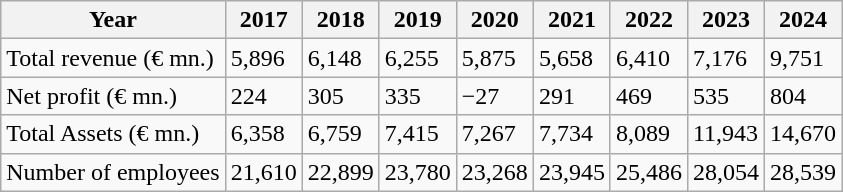<table class="wikitable">
<tr>
<th>Year</th>
<th>2017</th>
<th>2018</th>
<th>2019</th>
<th>2020</th>
<th>2021</th>
<th>2022</th>
<th>2023</th>
<th>2024</th>
</tr>
<tr>
<td>Total revenue (€ mn.)</td>
<td>5,896</td>
<td>6,148</td>
<td>6,255</td>
<td>5,875</td>
<td>5,658</td>
<td>6,410</td>
<td>7,176</td>
<td>9,751</td>
</tr>
<tr>
<td>Net profit (€ mn.)</td>
<td>224</td>
<td>305</td>
<td>335</td>
<td>−27</td>
<td>291</td>
<td>469</td>
<td>535</td>
<td>804</td>
</tr>
<tr>
<td>Total Assets (€ mn.)</td>
<td>6,358</td>
<td>6,759</td>
<td>7,415</td>
<td>7,267</td>
<td>7,734</td>
<td>8,089</td>
<td>11,943</td>
<td>14,670</td>
</tr>
<tr>
<td>Number of employees</td>
<td>21,610</td>
<td>22,899</td>
<td>23,780</td>
<td>23,268</td>
<td>23,945</td>
<td>25,486</td>
<td>28,054</td>
<td>28,539</td>
</tr>
</table>
